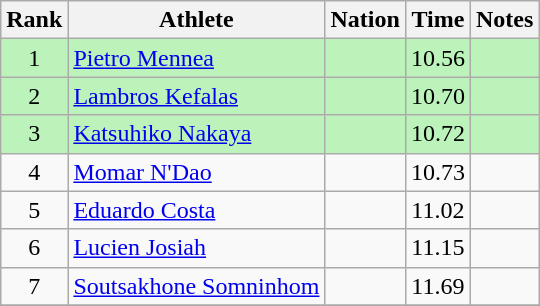<table class="wikitable sortable" style="text-align:center">
<tr>
<th>Rank</th>
<th>Athlete</th>
<th>Nation</th>
<th>Time</th>
<th>Notes</th>
</tr>
<tr style="background:#bbf3bb;">
<td>1</td>
<td align=left><a href='#'>Pietro Mennea</a></td>
<td align=left></td>
<td>10.56</td>
<td></td>
</tr>
<tr style="background:#bbf3bb;">
<td>2</td>
<td align=left><a href='#'>Lambros Kefalas</a></td>
<td align=left></td>
<td>10.70</td>
<td></td>
</tr>
<tr style="background:#bbf3bb;">
<td>3</td>
<td align=left><a href='#'>Katsuhiko Nakaya</a></td>
<td align=left></td>
<td>10.72</td>
<td></td>
</tr>
<tr>
<td>4</td>
<td align=left><a href='#'>Momar N'Dao</a></td>
<td align=left></td>
<td>10.73</td>
<td></td>
</tr>
<tr>
<td>5</td>
<td align=left><a href='#'>Eduardo Costa</a></td>
<td align=left></td>
<td>11.02</td>
<td></td>
</tr>
<tr>
<td>6</td>
<td align=left><a href='#'>Lucien Josiah</a></td>
<td align=left></td>
<td>11.15</td>
<td></td>
</tr>
<tr>
<td>7</td>
<td align=left><a href='#'>Soutsakhone Somninhom</a></td>
<td align=left></td>
<td>11.69</td>
<td></td>
</tr>
<tr>
</tr>
</table>
